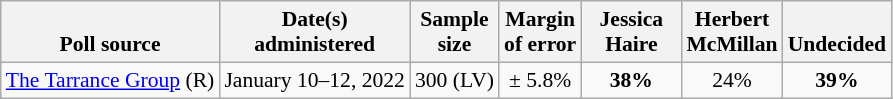<table class="wikitable" style="font-size:90%;text-align:center;">
<tr valign=bottom>
<th>Poll source</th>
<th>Date(s)<br>administered</th>
<th>Sample<br>size</th>
<th>Margin<br>of error</th>
<th style="width:60px;">Jessica<br>Haire</th>
<th style="width:60px;">Herbert<br>McMillan</th>
<th>Undecided</th>
</tr>
<tr>
<td style="text-align:left;"><a href='#'>The Tarrance Group</a> (R)</td>
<td>January 10–12, 2022</td>
<td>300 (LV)</td>
<td>± 5.8%</td>
<td><strong>38%</strong></td>
<td>24%</td>
<td><strong>39%</strong></td>
</tr>
</table>
